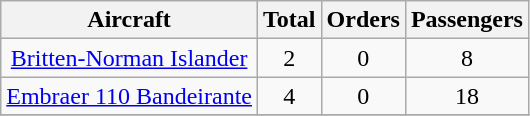<table class="wikitable" style="text-align:center;">
<tr>
<th>Aircraft</th>
<th>Total</th>
<th>Orders</th>
<th>Passengers</th>
</tr>
<tr>
<td><a href='#'>Britten-Norman Islander</a></td>
<td>2</td>
<td>0</td>
<td>8</td>
</tr>
<tr>
<td><a href='#'>Embraer 110 Bandeirante</a></td>
<td>4</td>
<td>0</td>
<td>18</td>
</tr>
<tr>
</tr>
</table>
